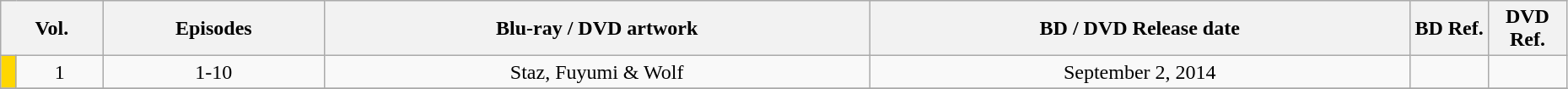<table class="wikitable" style="text-align: center; width: 98%;">
<tr>
<th colspan="2">Vol.</th>
<th>Episodes</th>
<th>Blu-ray / DVD artwork</th>
<th>BD / DVD Release date</th>
<th width="5%">BD Ref.</th>
<th width="5%">DVD Ref.</th>
</tr>
<tr>
<td width="1%" style="background: Gold;"></td>
<td>1</td>
<td>1-10</td>
<td>Staz, Fuyumi & Wolf</td>
<td>September 2, 2014</td>
<td></td>
<td></td>
</tr>
<tr>
</tr>
</table>
